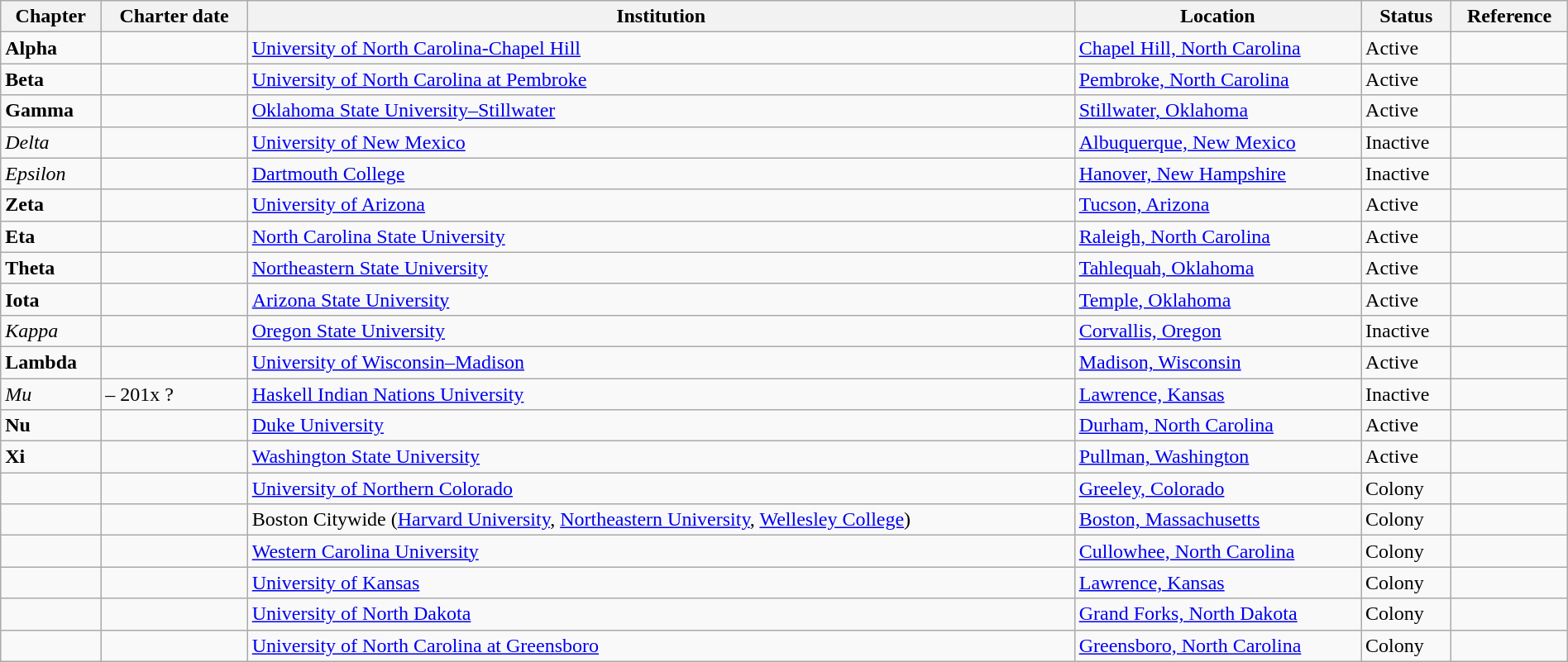<table class="wikitable sortable" style="width:100%;">
<tr>
<th>Chapter</th>
<th>Charter date</th>
<th>Institution</th>
<th>Location</th>
<th>Status</th>
<th>Reference</th>
</tr>
<tr>
<td><strong>Alpha</strong></td>
<td></td>
<td><a href='#'>University of North Carolina-Chapel Hill</a></td>
<td><a href='#'>Chapel Hill, North Carolina</a></td>
<td>Active</td>
<td></td>
</tr>
<tr>
<td><strong>Beta</strong></td>
<td></td>
<td><a href='#'>University of North Carolina at Pembroke</a></td>
<td><a href='#'>Pembroke, North Carolina</a></td>
<td>Active</td>
<td></td>
</tr>
<tr>
<td><strong>Gamma</strong></td>
<td></td>
<td><a href='#'>Oklahoma State University–Stillwater</a></td>
<td><a href='#'>Stillwater, Oklahoma</a></td>
<td>Active</td>
<td></td>
</tr>
<tr>
<td><em>Delta</em></td>
<td></td>
<td><a href='#'>University of New Mexico</a></td>
<td><a href='#'>Albuquerque, New Mexico</a></td>
<td>Inactive</td>
<td></td>
</tr>
<tr>
<td><em>Epsilon</em></td>
<td></td>
<td><a href='#'>Dartmouth College</a></td>
<td><a href='#'>Hanover, New Hampshire</a></td>
<td>Inactive</td>
<td></td>
</tr>
<tr>
<td><strong>Zeta</strong></td>
<td></td>
<td><a href='#'>University of Arizona</a></td>
<td><a href='#'>Tucson, Arizona</a></td>
<td>Active</td>
<td></td>
</tr>
<tr>
<td><strong>Eta</strong></td>
<td></td>
<td><a href='#'>North Carolina State University</a></td>
<td><a href='#'>Raleigh, North Carolina</a></td>
<td>Active</td>
<td></td>
</tr>
<tr>
<td><strong>Theta</strong></td>
<td></td>
<td><a href='#'>Northeastern State University</a></td>
<td><a href='#'>Tahlequah, Oklahoma</a></td>
<td>Active</td>
<td></td>
</tr>
<tr>
<td><strong>Iota</strong></td>
<td></td>
<td><a href='#'>Arizona State University</a></td>
<td><a href='#'>Temple, Oklahoma</a></td>
<td>Active</td>
<td></td>
</tr>
<tr>
<td><em>Kappa</em></td>
<td></td>
<td><a href='#'>Oregon State University</a></td>
<td><a href='#'>Corvallis, Oregon</a></td>
<td>Inactive</td>
<td></td>
</tr>
<tr>
<td><strong>Lambda</strong></td>
<td></td>
<td><a href='#'>University of Wisconsin–Madison</a></td>
<td><a href='#'>Madison, Wisconsin</a></td>
<td>Active</td>
<td></td>
</tr>
<tr>
<td><em>Mu</em></td>
<td> – 201x ?</td>
<td><a href='#'>Haskell Indian Nations University</a></td>
<td><a href='#'>Lawrence, Kansas</a></td>
<td>Inactive</td>
<td></td>
</tr>
<tr>
<td><strong>Nu</strong></td>
<td></td>
<td><a href='#'>Duke University</a></td>
<td><a href='#'>Durham, North Carolina</a></td>
<td>Active</td>
<td></td>
</tr>
<tr>
<td><strong>Xi</strong></td>
<td></td>
<td><a href='#'>Washington State University</a></td>
<td><a href='#'>Pullman, Washington</a></td>
<td>Active</td>
<td></td>
</tr>
<tr>
<td></td>
<td></td>
<td><a href='#'>University of Northern Colorado</a></td>
<td><a href='#'>Greeley, Colorado</a></td>
<td>Colony</td>
<td></td>
</tr>
<tr>
<td></td>
<td></td>
<td>Boston Citywide (<a href='#'>Harvard University</a>, <a href='#'>Northeastern University</a>, <a href='#'>Wellesley College</a>)</td>
<td><a href='#'>Boston, Massachusetts</a></td>
<td>Colony</td>
<td></td>
</tr>
<tr>
<td></td>
<td></td>
<td><a href='#'>Western Carolina University</a></td>
<td><a href='#'>Cullowhee, North Carolina</a></td>
<td>Colony</td>
<td></td>
</tr>
<tr>
<td></td>
<td></td>
<td><a href='#'>University of Kansas</a></td>
<td><a href='#'>Lawrence, Kansas</a></td>
<td>Colony</td>
<td></td>
</tr>
<tr>
<td></td>
<td></td>
<td><a href='#'>University of North Dakota</a></td>
<td><a href='#'>Grand Forks, North Dakota</a></td>
<td>Colony</td>
<td></td>
</tr>
<tr>
<td></td>
<td></td>
<td><a href='#'>University of North Carolina at Greensboro</a></td>
<td><a href='#'>Greensboro, North Carolina</a></td>
<td>Colony</td>
<td></td>
</tr>
</table>
